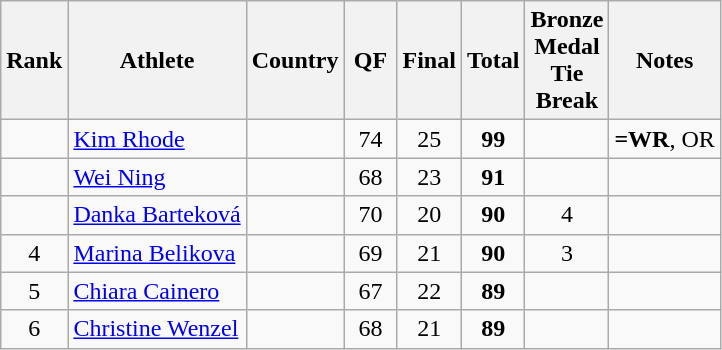<table class="wikitable sortable" style="text-align:center">
<tr>
<th>Rank</th>
<th>Athlete</th>
<th>Country</th>
<th class="unsortable" style="width: 28px">QF</th>
<th class="unsortable" style="width: 28px">Final</th>
<th>Total</th>
<th class="unsortable" style="width: 28px">Bronze Medal <br> Tie Break</th>
<th class="unsortable">Notes</th>
</tr>
<tr>
<td align="center"></td>
<td align="left"><a href='#'>Kim Rhode</a></td>
<td align="left"></td>
<td>74</td>
<td>25</td>
<td><strong>99</strong></td>
<td></td>
<td><strong>=WR</strong>, OR</td>
</tr>
<tr>
<td align="center"></td>
<td align="left"><a href='#'>Wei Ning</a></td>
<td align="left"></td>
<td>68</td>
<td>23</td>
<td><strong>91</strong></td>
<td></td>
<td></td>
</tr>
<tr>
<td align="center"></td>
<td align="left"><a href='#'>Danka Barteková</a></td>
<td align="left"></td>
<td>70</td>
<td>20</td>
<td><strong>90</strong></td>
<td>4</td>
<td></td>
</tr>
<tr>
<td>4</td>
<td align="left"><a href='#'>Marina Belikova</a></td>
<td align="left"></td>
<td>69</td>
<td>21</td>
<td><strong>90</strong></td>
<td>3</td>
<td></td>
</tr>
<tr>
<td>5</td>
<td align="left"><a href='#'>Chiara Cainero</a></td>
<td align="left"></td>
<td>67</td>
<td>22</td>
<td><strong>89</strong></td>
<td></td>
<td></td>
</tr>
<tr>
<td>6</td>
<td align="left"><a href='#'>Christine Wenzel</a></td>
<td align="left"></td>
<td>68</td>
<td>21</td>
<td><strong>89</strong></td>
<td></td>
<td></td>
</tr>
</table>
